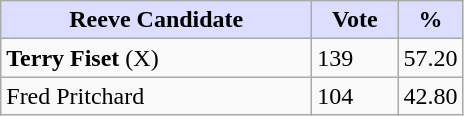<table class="wikitable">
<tr>
<th style="background:#ddf; width:200px;">Reeve Candidate</th>
<th style="background:#ddf; width:50px;">Vote</th>
<th style="background:#ddf; width:30px;">%</th>
</tr>
<tr>
<td><strong>Terry Fiset</strong> (X)</td>
<td>139</td>
<td>57.20</td>
</tr>
<tr>
<td>Fred Pritchard</td>
<td>104</td>
<td>42.80</td>
</tr>
</table>
